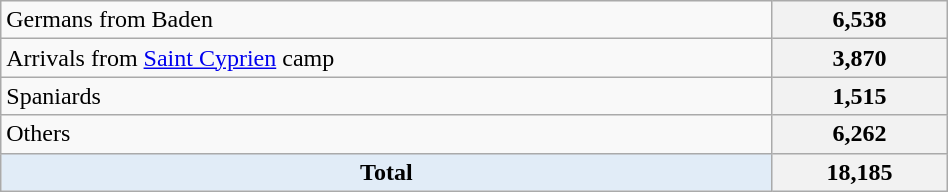<table class="wikitable" width="50%">
<tr>
<td>Germans from Baden</td>
<th>6,538</th>
</tr>
<tr>
<td>Arrivals from <a href='#'>Saint Cyprien</a> camp</td>
<th>3,870</th>
</tr>
<tr>
<td>Spaniards</td>
<th>1,515</th>
</tr>
<tr>
<td>Others</td>
<th>6,262</th>
</tr>
<tr align="center" bgcolor="#e1ecf7">
<td><strong>Total</strong></td>
<th>18,185</th>
</tr>
</table>
